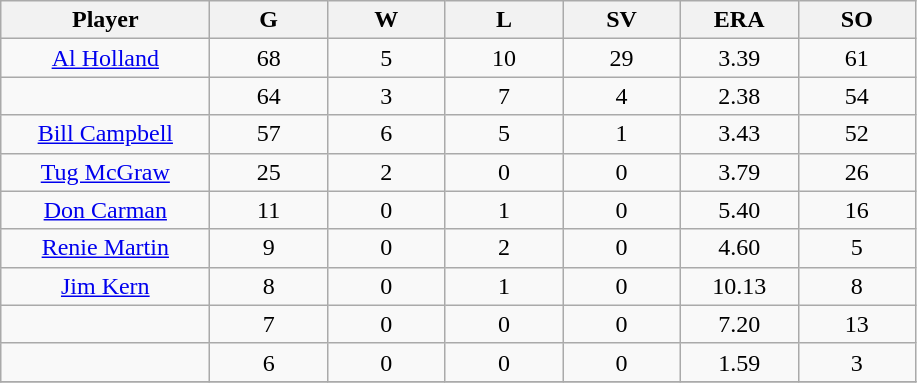<table class="wikitable sortable">
<tr>
<th bgcolor="#DDDDFF" width="16%">Player</th>
<th bgcolor="#DDDDFF" width="9%">G</th>
<th bgcolor="#DDDDFF" width="9%">W</th>
<th bgcolor="#DDDDFF" width="9%">L</th>
<th bgcolor="#DDDDFF" width="9%">SV</th>
<th bgcolor="#DDDDFF" width="9%">ERA</th>
<th bgcolor="#DDDDFF" width="9%">SO</th>
</tr>
<tr align="center">
<td><a href='#'>Al Holland</a></td>
<td>68</td>
<td>5</td>
<td>10</td>
<td>29</td>
<td>3.39</td>
<td>61</td>
</tr>
<tr align=center>
<td></td>
<td>64</td>
<td>3</td>
<td>7</td>
<td>4</td>
<td>2.38</td>
<td>54</td>
</tr>
<tr align="center">
<td><a href='#'>Bill Campbell</a></td>
<td>57</td>
<td>6</td>
<td>5</td>
<td>1</td>
<td>3.43</td>
<td>52</td>
</tr>
<tr align=center>
<td><a href='#'>Tug McGraw</a></td>
<td>25</td>
<td>2</td>
<td>0</td>
<td>0</td>
<td>3.79</td>
<td>26</td>
</tr>
<tr align=center>
<td><a href='#'>Don Carman</a></td>
<td>11</td>
<td>0</td>
<td>1</td>
<td>0</td>
<td>5.40</td>
<td>16</td>
</tr>
<tr align=center>
<td><a href='#'>Renie Martin</a></td>
<td>9</td>
<td>0</td>
<td>2</td>
<td>0</td>
<td>4.60</td>
<td>5</td>
</tr>
<tr align=center>
<td><a href='#'>Jim Kern</a></td>
<td>8</td>
<td>0</td>
<td>1</td>
<td>0</td>
<td>10.13</td>
<td>8</td>
</tr>
<tr align=center>
<td></td>
<td>7</td>
<td>0</td>
<td>0</td>
<td>0</td>
<td>7.20</td>
<td>13</td>
</tr>
<tr align="center">
<td></td>
<td>6</td>
<td>0</td>
<td>0</td>
<td>0</td>
<td>1.59</td>
<td>3</td>
</tr>
<tr align="center">
</tr>
</table>
